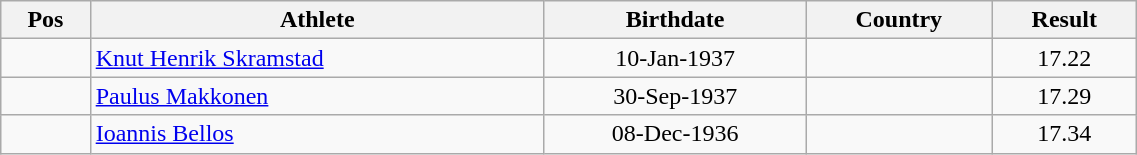<table class="wikitable"  style="text-align:center; width:60%;">
<tr>
<th>Pos</th>
<th>Athlete</th>
<th>Birthdate</th>
<th>Country</th>
<th>Result</th>
</tr>
<tr>
<td align=center></td>
<td align=left><a href='#'>Knut Henrik Skramstad</a></td>
<td>10-Jan-1937</td>
<td align=left></td>
<td>17.22</td>
</tr>
<tr>
<td align=center></td>
<td align=left><a href='#'>Paulus Makkonen</a></td>
<td>30-Sep-1937</td>
<td align=left></td>
<td>17.29</td>
</tr>
<tr>
<td align=center></td>
<td align=left><a href='#'>Ioannis Bellos</a></td>
<td>08-Dec-1936</td>
<td align=left></td>
<td>17.34</td>
</tr>
</table>
